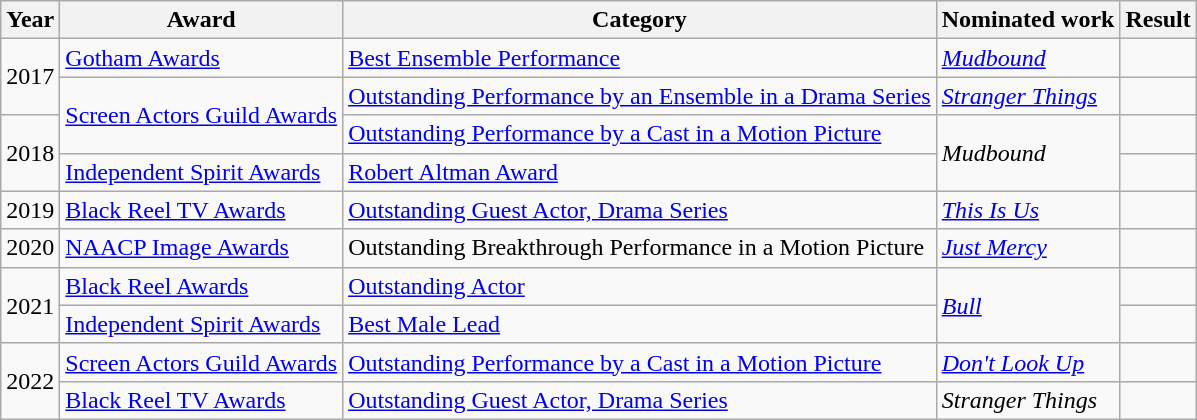<table class="wikitable sortable">
<tr>
<th>Year</th>
<th>Award</th>
<th>Category</th>
<th>Nominated work</th>
<th>Result</th>
</tr>
<tr>
<td rowspan="2">2017</td>
<td><a href='#'>Gotham Awards</a></td>
<td><a href='#'>Best Ensemble Performance</a> </td>
<td><em><a href='#'>Mudbound</a></em></td>
<td></td>
</tr>
<tr>
<td rowspan="2"><a href='#'>Screen Actors Guild Awards</a></td>
<td><a href='#'>Outstanding Performance by an Ensemble in a Drama Series</a></td>
<td><em><a href='#'>Stranger Things</a></em></td>
<td></td>
</tr>
<tr>
<td rowspan="2">2018</td>
<td><a href='#'>Outstanding Performance by a Cast in a Motion Picture</a></td>
<td rowspan="2"><em>Mudbound</em></td>
<td></td>
</tr>
<tr>
<td><a href='#'>Independent Spirit Awards</a></td>
<td><a href='#'>Robert Altman Award</a></td>
<td></td>
</tr>
<tr>
<td>2019</td>
<td><a href='#'>Black Reel TV Awards</a></td>
<td><a href='#'>Outstanding Guest Actor, Drama Series</a></td>
<td><em><a href='#'>This Is Us</a></em></td>
<td></td>
</tr>
<tr>
<td>2020</td>
<td><a href='#'>NAACP Image Awards</a></td>
<td>Outstanding Breakthrough Performance in a Motion Picture</td>
<td><em><a href='#'>Just Mercy</a></em></td>
<td></td>
</tr>
<tr>
<td rowspan="2">2021</td>
<td><a href='#'>Black Reel Awards</a></td>
<td><a href='#'>Outstanding Actor</a></td>
<td rowspan="2"><em><a href='#'>Bull</a></em></td>
<td></td>
</tr>
<tr>
<td><a href='#'>Independent Spirit Awards</a></td>
<td><a href='#'>Best Male Lead</a></td>
<td></td>
</tr>
<tr>
<td rowspan="2">2022</td>
<td><a href='#'>Screen Actors Guild Awards</a></td>
<td><a href='#'>Outstanding Performance by a Cast in a Motion Picture</a></td>
<td><em><a href='#'>Don't Look Up</a></em></td>
<td></td>
</tr>
<tr>
<td><a href='#'>Black Reel TV Awards</a></td>
<td><a href='#'>Outstanding Guest Actor, Drama Series</a></td>
<td><em>Stranger Things</em></td>
<td></td>
</tr>
</table>
